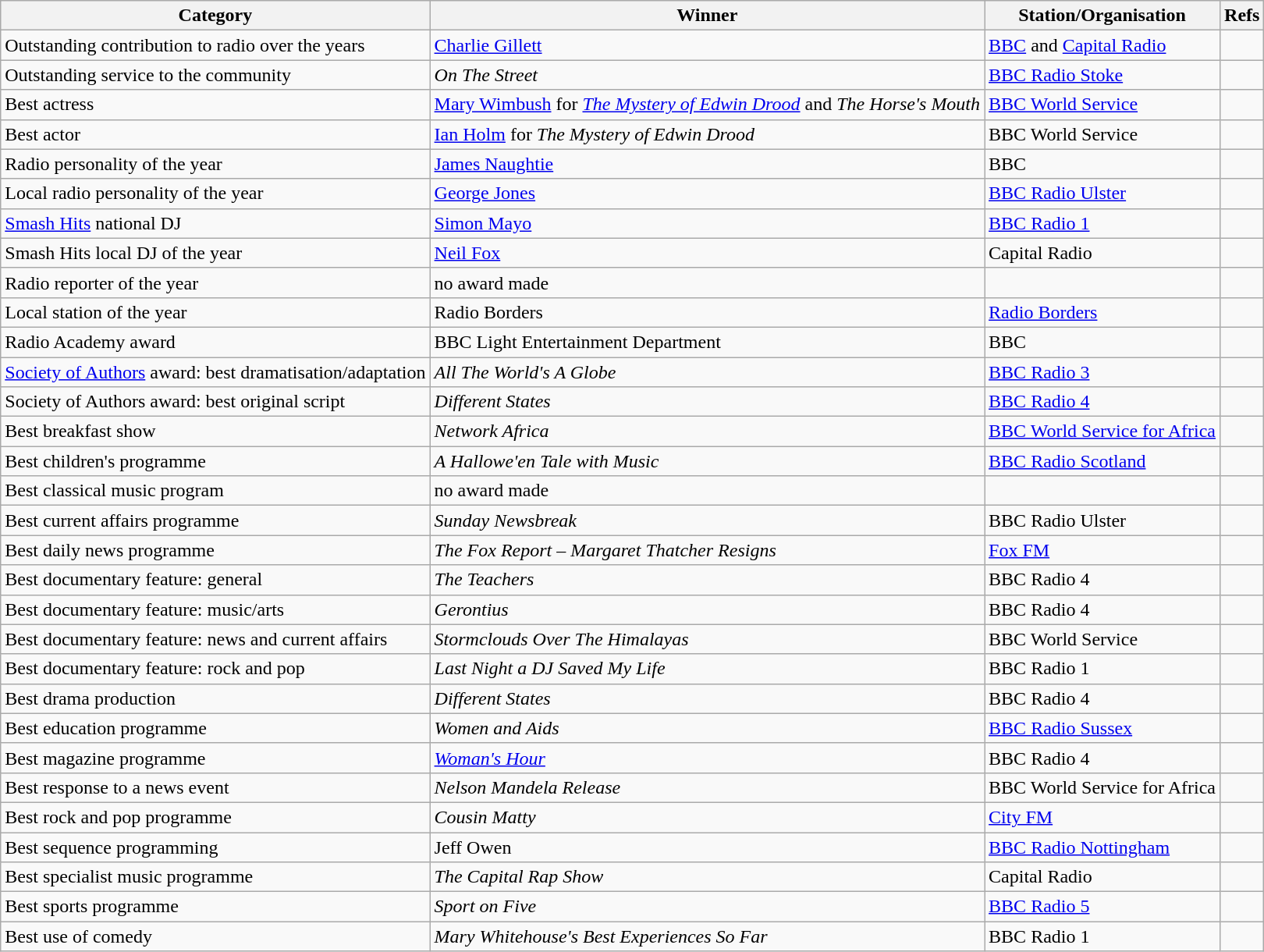<table class="wikitable sortable">
<tr>
<th class=unsortable>Category</th>
<th class=unsortable>Winner</th>
<th>Station/Organisation</th>
<th class=unsortable>Refs</th>
</tr>
<tr>
<td>Outstanding contribution to radio over the years</td>
<td><a href='#'>Charlie Gillett</a></td>
<td><a href='#'>BBC</a> and <a href='#'>Capital Radio</a></td>
<td></td>
</tr>
<tr>
<td>Outstanding service to the community</td>
<td><em>On The Street</em></td>
<td><a href='#'>BBC Radio Stoke</a></td>
<td></td>
</tr>
<tr>
<td>Best actress</td>
<td><a href='#'>Mary Wimbush</a> for <em><a href='#'>The Mystery of Edwin Drood</a></em> and <em>The Horse's Mouth</em></td>
<td><a href='#'>BBC World Service</a></td>
<td></td>
</tr>
<tr>
<td>Best actor</td>
<td><a href='#'>Ian Holm</a> for <em>The Mystery of Edwin Drood</em></td>
<td>BBC World Service</td>
<td></td>
</tr>
<tr>
<td>Radio personality of the year</td>
<td><a href='#'>James Naughtie</a></td>
<td>BBC</td>
<td></td>
</tr>
<tr>
<td>Local radio personality of the year</td>
<td><a href='#'>George Jones</a></td>
<td><a href='#'>BBC Radio Ulster</a></td>
<td></td>
</tr>
<tr>
<td><a href='#'>Smash Hits</a> national DJ</td>
<td><a href='#'>Simon Mayo</a></td>
<td><a href='#'>BBC Radio 1</a></td>
<td></td>
</tr>
<tr>
<td>Smash Hits local DJ of the year</td>
<td><a href='#'>Neil Fox</a></td>
<td>Capital Radio</td>
<td></td>
</tr>
<tr>
<td>Radio reporter of the year</td>
<td>no award made</td>
<td></td>
<td></td>
</tr>
<tr>
<td>Local station of the year</td>
<td>Radio Borders</td>
<td><a href='#'>Radio Borders</a></td>
<td></td>
</tr>
<tr>
<td>Radio Academy award</td>
<td>BBC Light Entertainment Department</td>
<td>BBC</td>
<td></td>
</tr>
<tr>
<td><a href='#'>Society of Authors</a> award: best dramatisation/adaptation</td>
<td><em>All The World's A Globe</em></td>
<td><a href='#'>BBC Radio 3</a></td>
<td></td>
</tr>
<tr>
<td>Society of Authors award: best original script</td>
<td><em>Different States</em></td>
<td><a href='#'>BBC Radio 4</a></td>
<td></td>
</tr>
<tr>
<td>Best breakfast show</td>
<td><em>Network Africa</em></td>
<td><a href='#'>BBC World Service for Africa</a></td>
<td></td>
</tr>
<tr>
<td>Best children's programme</td>
<td><em>A Hallowe'en Tale with Music</em></td>
<td><a href='#'>BBC Radio Scotland</a></td>
<td></td>
</tr>
<tr>
<td>Best classical music program</td>
<td>no award made</td>
<td></td>
<td></td>
</tr>
<tr>
<td>Best current affairs programme</td>
<td><em>Sunday Newsbreak</em></td>
<td>BBC Radio Ulster</td>
<td></td>
</tr>
<tr>
<td>Best daily news programme</td>
<td><em>The Fox Report – Margaret Thatcher Resigns</em></td>
<td><a href='#'>Fox FM</a></td>
<td></td>
</tr>
<tr>
<td>Best documentary feature: general</td>
<td><em>The Teachers</em></td>
<td>BBC Radio 4</td>
<td></td>
</tr>
<tr>
<td>Best documentary feature: music/arts</td>
<td><em>Gerontius</em></td>
<td>BBC Radio 4</td>
<td></td>
</tr>
<tr>
<td>Best documentary feature: news and current affairs</td>
<td><em>Stormclouds Over The Himalayas</em></td>
<td>BBC World Service</td>
<td></td>
</tr>
<tr>
<td>Best documentary feature: rock and pop</td>
<td><em>Last Night a DJ Saved My Life</em></td>
<td>BBC Radio 1</td>
<td></td>
</tr>
<tr>
<td>Best drama production</td>
<td><em>Different States</em></td>
<td>BBC Radio 4</td>
<td></td>
</tr>
<tr>
<td>Best education programme</td>
<td><em>Women and Aids</em></td>
<td><a href='#'>BBC Radio Sussex</a></td>
<td></td>
</tr>
<tr>
<td>Best magazine programme</td>
<td><em><a href='#'>Woman's Hour</a></em></td>
<td>BBC Radio 4</td>
<td></td>
</tr>
<tr>
<td>Best response to a news event</td>
<td><em>Nelson Mandela Release</em></td>
<td>BBC World Service for Africa</td>
<td></td>
</tr>
<tr>
<td>Best rock and pop programme</td>
<td><em>Cousin Matty</em></td>
<td><a href='#'>City FM</a></td>
<td></td>
</tr>
<tr>
<td>Best sequence programming</td>
<td>Jeff Owen</td>
<td><a href='#'>BBC Radio Nottingham</a></td>
<td></td>
</tr>
<tr>
<td>Best specialist music programme</td>
<td><em>The Capital Rap Show</em></td>
<td>Capital Radio</td>
<td></td>
</tr>
<tr>
<td>Best sports programme</td>
<td><em>Sport on Five</em></td>
<td><a href='#'>BBC Radio 5</a></td>
<td></td>
</tr>
<tr>
<td>Best use of comedy</td>
<td><em>Mary Whitehouse's Best Experiences So Far</em></td>
<td>BBC Radio 1</td>
<td></td>
</tr>
</table>
